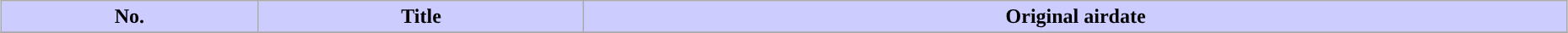<table class="wikitable" style="width:98%; margin:auto; background:#FFF;">
<tr>
<th style="background:#CCF;">No.</th>
<th style="background:#CCF;">Title</th>
<th style="background:#CCF;">Original airdate</th>
</tr>
<tr>
</tr>
</table>
